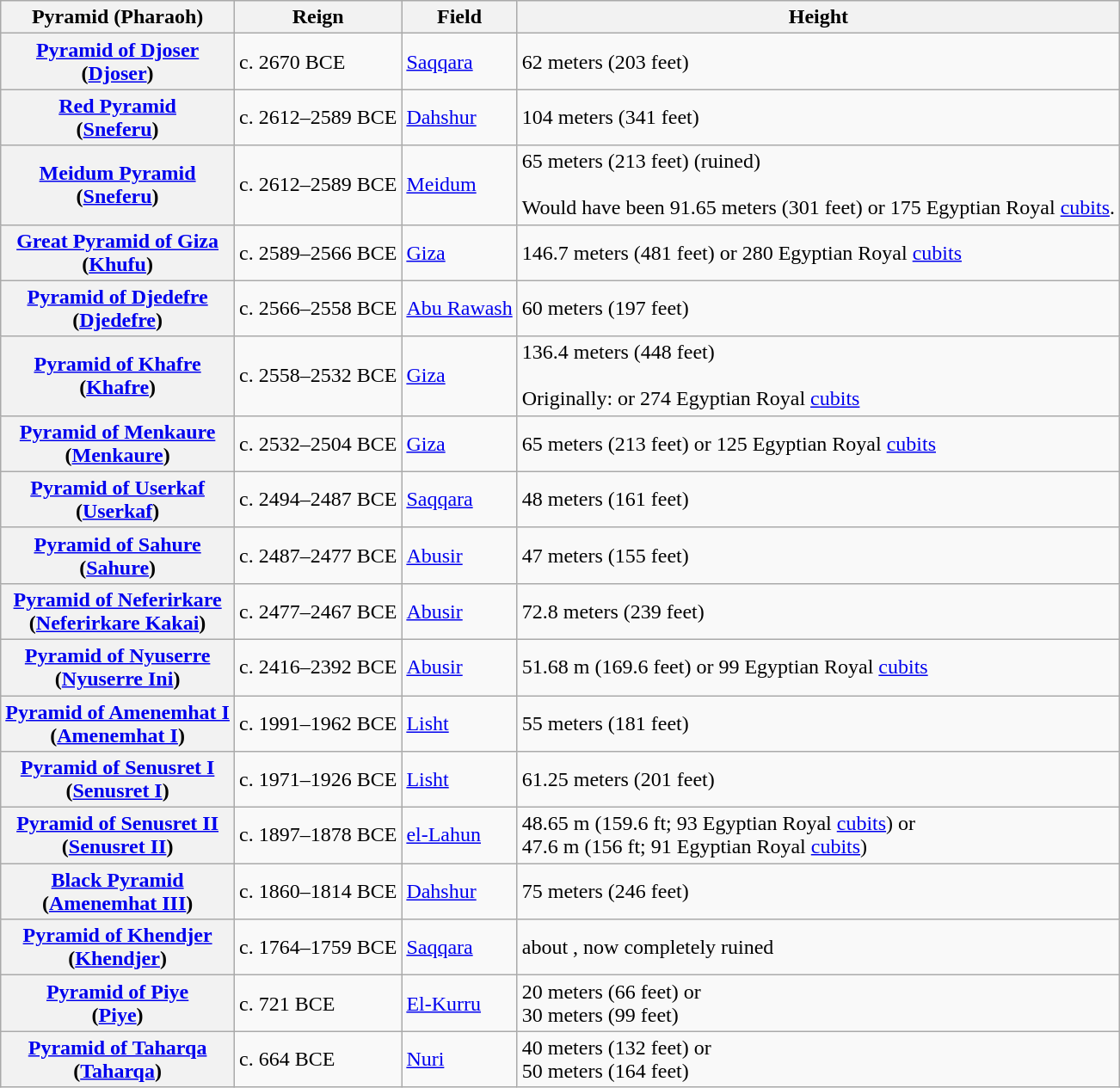<table class="wikitable">
<tr>
<th>Pyramid (Pharaoh)</th>
<th>Reign</th>
<th>Field</th>
<th>Height</th>
</tr>
<tr>
<th><a href='#'>Pyramid of Djoser</a><br>(<a href='#'>Djoser</a>)</th>
<td>c. 2670 BCE</td>
<td><a href='#'>Saqqara</a></td>
<td>62 meters (203 feet)</td>
</tr>
<tr>
<th><a href='#'>Red Pyramid</a><br>(<a href='#'>Sneferu</a>)</th>
<td>c. 2612–2589 BCE</td>
<td><a href='#'>Dahshur</a></td>
<td>104 meters (341 feet)</td>
</tr>
<tr>
<th><a href='#'>Meidum Pyramid</a><br>(<a href='#'>Sneferu</a>)</th>
<td>c. 2612–2589 BCE</td>
<td><a href='#'>Meidum</a></td>
<td>65 meters (213 feet) (ruined)<br><br>Would have been 91.65 meters (301 feet) or 175 Egyptian Royal <a href='#'>cubits</a>.</td>
</tr>
<tr>
<th><a href='#'>Great Pyramid of Giza</a><br>(<a href='#'>Khufu</a>)</th>
<td>c. 2589–2566 BCE</td>
<td><a href='#'>Giza</a></td>
<td>146.7 meters (481 feet) or 280 Egyptian Royal <a href='#'>cubits</a></td>
</tr>
<tr>
<th><a href='#'>Pyramid of Djedefre</a><br>(<a href='#'>Djedefre</a>)</th>
<td>c. 2566–2558 BCE</td>
<td><a href='#'>Abu Rawash</a></td>
<td>60 meters (197 feet)</td>
</tr>
<tr>
<th><a href='#'>Pyramid of Khafre</a><br>(<a href='#'>Khafre</a>)</th>
<td>c. 2558–2532 BCE</td>
<td><a href='#'>Giza</a></td>
<td>136.4 meters (448 feet)<br><br>Originally:  or 274 Egyptian Royal <a href='#'>cubits</a></td>
</tr>
<tr>
<th><a href='#'>Pyramid of Menkaure</a><br>(<a href='#'>Menkaure</a>)</th>
<td>c. 2532–2504 BCE</td>
<td><a href='#'>Giza</a></td>
<td>65 meters (213 feet) or 125 Egyptian Royal <a href='#'>cubits</a></td>
</tr>
<tr>
<th><a href='#'>Pyramid of Userkaf</a><br>(<a href='#'>Userkaf</a>)</th>
<td>c. 2494–2487 BCE</td>
<td><a href='#'>Saqqara</a></td>
<td>48 meters (161 feet)</td>
</tr>
<tr>
<th><a href='#'>Pyramid of Sahure</a><br>(<a href='#'>Sahure</a>)</th>
<td>c. 2487–2477 BCE</td>
<td><a href='#'>Abusir</a></td>
<td>47 meters (155 feet)</td>
</tr>
<tr>
<th><a href='#'>Pyramid of Neferirkare</a><br>(<a href='#'>Neferirkare Kakai</a>)</th>
<td>c. 2477–2467 BCE</td>
<td><a href='#'>Abusir</a></td>
<td>72.8 meters (239 feet)</td>
</tr>
<tr>
<th><a href='#'>Pyramid of Nyuserre</a><br>(<a href='#'>Nyuserre Ini</a>)</th>
<td>c. 2416–2392 BCE</td>
<td><a href='#'>Abusir</a></td>
<td>51.68 m (169.6 feet) or 99 Egyptian Royal <a href='#'>cubits</a></td>
</tr>
<tr>
<th><a href='#'>Pyramid of Amenemhat I</a><br>(<a href='#'>Amenemhat I</a>)</th>
<td>c. 1991–1962 BCE</td>
<td><a href='#'>Lisht</a></td>
<td>55 meters (181 feet)</td>
</tr>
<tr>
<th><a href='#'>Pyramid of Senusret I</a><br>(<a href='#'>Senusret I</a>)</th>
<td>c. 1971–1926 BCE</td>
<td><a href='#'>Lisht</a></td>
<td>61.25 meters (201 feet)</td>
</tr>
<tr>
<th><a href='#'>Pyramid of Senusret II</a><br>(<a href='#'>Senusret II</a>)</th>
<td>c. 1897–1878 BCE</td>
<td><a href='#'>el-Lahun</a></td>
<td>48.65 m (159.6 ft; 93 Egyptian Royal <a href='#'>cubits</a>) or<br>47.6 m (156 ft; 91 Egyptian Royal <a href='#'>cubits</a>)</td>
</tr>
<tr>
<th><a href='#'>Black Pyramid</a><br>(<a href='#'>Amenemhat III</a>)</th>
<td>c. 1860–1814 BCE</td>
<td><a href='#'>Dahshur</a></td>
<td>75 meters (246 feet)</td>
</tr>
<tr>
<th><a href='#'>Pyramid of Khendjer</a><br>(<a href='#'>Khendjer</a>)</th>
<td>c. 1764–1759 BCE</td>
<td><a href='#'>Saqqara</a></td>
<td>about , now completely ruined</td>
</tr>
<tr>
<th><a href='#'>Pyramid of Piye</a><br>(<a href='#'>Piye</a>)</th>
<td>c. 721 BCE</td>
<td><a href='#'>El-Kurru</a></td>
<td>20 meters (66 feet) or<br>30 meters (99 feet)</td>
</tr>
<tr>
<th><a href='#'>Pyramid of Taharqa</a><br>(<a href='#'>Taharqa</a>)</th>
<td>c. 664 BCE</td>
<td><a href='#'>Nuri</a></td>
<td>40 meters (132 feet) or<br>50 meters (164 feet)</td>
</tr>
</table>
